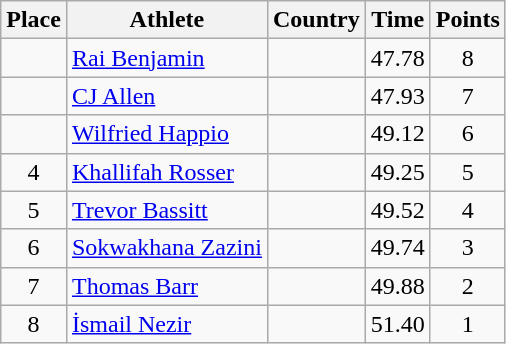<table class="wikitable">
<tr>
<th>Place</th>
<th>Athlete</th>
<th>Country</th>
<th>Time</th>
<th>Points</th>
</tr>
<tr>
<td align=center></td>
<td><a href='#'>Rai Benjamin</a></td>
<td></td>
<td>47.78</td>
<td align=center>8</td>
</tr>
<tr>
<td align=center></td>
<td><a href='#'>CJ Allen</a></td>
<td></td>
<td>47.93</td>
<td align=center>7</td>
</tr>
<tr>
<td align=center></td>
<td><a href='#'>Wilfried Happio</a></td>
<td></td>
<td>49.12</td>
<td align=center>6</td>
</tr>
<tr>
<td align=center>4</td>
<td><a href='#'>Khallifah Rosser</a></td>
<td></td>
<td>49.25</td>
<td align=center>5</td>
</tr>
<tr>
<td align=center>5</td>
<td><a href='#'>Trevor Bassitt</a></td>
<td></td>
<td>49.52</td>
<td align=center>4</td>
</tr>
<tr>
<td align=center>6</td>
<td><a href='#'>Sokwakhana Zazini</a></td>
<td></td>
<td>49.74</td>
<td align=center>3</td>
</tr>
<tr>
<td align=center>7</td>
<td><a href='#'>Thomas Barr</a></td>
<td></td>
<td>49.88</td>
<td align=center>2</td>
</tr>
<tr>
<td align=center>8</td>
<td><a href='#'>İsmail Nezir</a></td>
<td></td>
<td>51.40</td>
<td align=center>1</td>
</tr>
</table>
